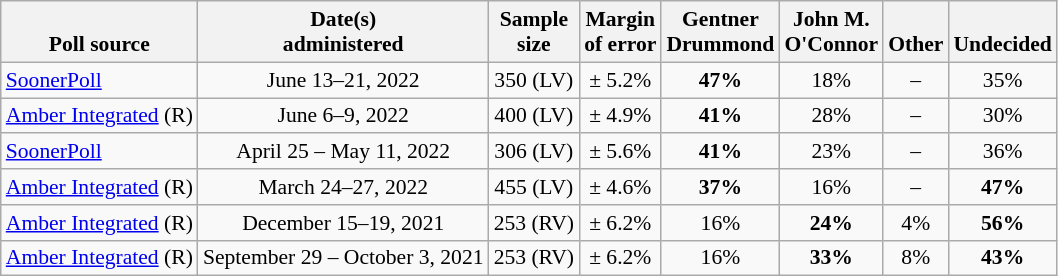<table class="wikitable" style="font-size:90%;text-align:center;">
<tr style="vertical-align:bottom">
<th>Poll source</th>
<th>Date(s)<br>administered</th>
<th>Sample<br>size</th>
<th>Margin<br>of error</th>
<th style="width:60px;">Gentner<br>Drummond</th>
<th style="width:60px;">John M.<br>O'Connor</th>
<th>Other</th>
<th>Undecided</th>
</tr>
<tr>
<td style="text-align:left;"><a href='#'>SoonerPoll</a></td>
<td>June 13–21, 2022</td>
<td>350 (LV)</td>
<td>± 5.2%</td>
<td><strong>47%</strong></td>
<td>18%</td>
<td>–</td>
<td>35%</td>
</tr>
<tr>
<td style="text-align:left;"><a href='#'>Amber Integrated</a> (R)</td>
<td>June 6–9, 2022</td>
<td>400 (LV)</td>
<td>± 4.9%</td>
<td><strong>41%</strong></td>
<td>28%</td>
<td>–</td>
<td>30%</td>
</tr>
<tr>
<td style="text-align:left;"><a href='#'>SoonerPoll</a></td>
<td>April 25 – May 11, 2022</td>
<td>306 (LV)</td>
<td>± 5.6%</td>
<td><strong>41%</strong></td>
<td>23%</td>
<td>–</td>
<td>36%</td>
</tr>
<tr>
<td style="text-align:left;"><a href='#'>Amber Integrated</a> (R)</td>
<td>March 24–27, 2022</td>
<td>455 (LV)</td>
<td>± 4.6%</td>
<td><strong>37%</strong></td>
<td>16%</td>
<td>–</td>
<td><strong>47%</strong></td>
</tr>
<tr>
<td style="text-align:left;"><a href='#'>Amber Integrated</a> (R)</td>
<td>December 15–19, 2021</td>
<td>253 (RV)</td>
<td>± 6.2%</td>
<td>16%</td>
<td><strong>24%</strong></td>
<td>4%</td>
<td><strong>56%</strong></td>
</tr>
<tr>
<td style="text-align:left;"><a href='#'>Amber Integrated</a> (R)</td>
<td>September 29 – October 3, 2021</td>
<td>253 (RV)</td>
<td>± 6.2%</td>
<td>16%</td>
<td><strong>33%</strong></td>
<td>8%</td>
<td><strong>43%</strong></td>
</tr>
</table>
